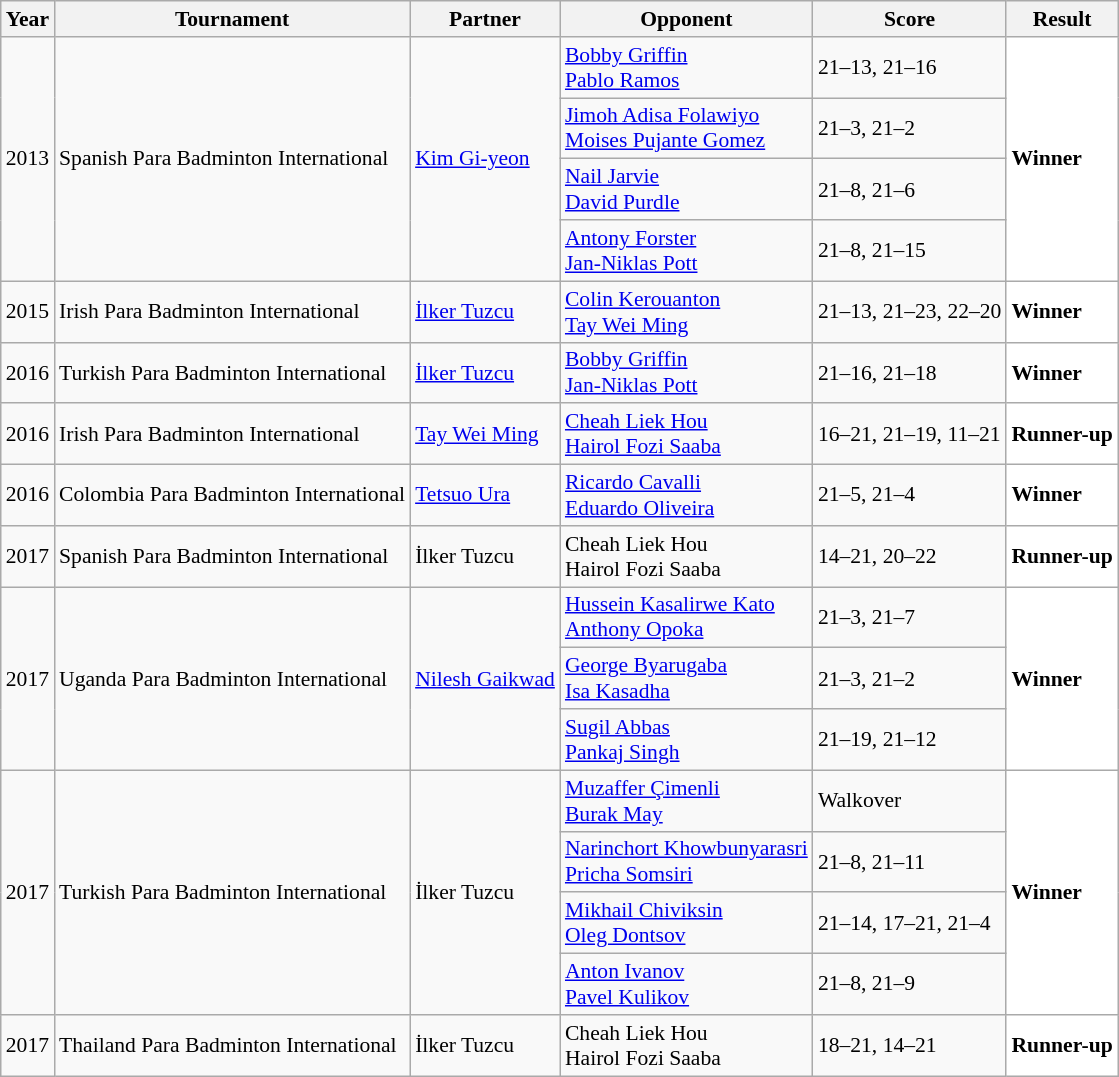<table class="sortable wikitable" style="font-size: 90%;">
<tr>
<th>Year</th>
<th>Tournament</th>
<th>Partner</th>
<th>Opponent</th>
<th>Score</th>
<th>Result</th>
</tr>
<tr>
<td rowspan="4" align="center">2013</td>
<td rowspan="4" align="left">Spanish Para Badminton International</td>
<td rowspan="4"> <a href='#'>Kim Gi-yeon</a></td>
<td align="left"> <a href='#'>Bobby Griffin</a><br> <a href='#'>Pablo Ramos</a></td>
<td align="left">21–13, 21–16</td>
<td rowspan="4" style="text-align:left; background:white"> <strong>Winner</strong></td>
</tr>
<tr>
<td align="left"> <a href='#'>Jimoh Adisa Folawiyo</a><br> <a href='#'>Moises Pujante Gomez</a></td>
<td align="left">21–3, 21–2</td>
</tr>
<tr>
<td align="left"> <a href='#'>Nail Jarvie</a><br> <a href='#'>David Purdle</a></td>
<td align="left">21–8, 21–6</td>
</tr>
<tr>
<td align="left"> <a href='#'>Antony Forster</a><br> <a href='#'>Jan-Niklas Pott</a></td>
<td align="left">21–8, 21–15</td>
</tr>
<tr>
<td align="center">2015</td>
<td align="left">Irish Para Badminton International</td>
<td> <a href='#'>İlker Tuzcu</a></td>
<td align="left"> <a href='#'>Colin Kerouanton</a><br> <a href='#'>Tay Wei Ming</a></td>
<td align="left">21–13, 21–23, 22–20</td>
<td style="text-align:left; background:white"> <strong>Winner</strong></td>
</tr>
<tr>
<td align="center">2016</td>
<td align="left">Turkish Para Badminton International</td>
<td> <a href='#'>İlker Tuzcu</a></td>
<td align="left"> <a href='#'>Bobby Griffin</a><br> <a href='#'>Jan-Niklas Pott</a></td>
<td align="left">21–16, 21–18</td>
<td style="text-align:left; background:white"> <strong>Winner</strong></td>
</tr>
<tr>
<td align="center">2016</td>
<td align="left">Irish Para Badminton International</td>
<td> <a href='#'>Tay Wei Ming</a></td>
<td align="left"> <a href='#'>Cheah Liek Hou</a><br> <a href='#'>Hairol Fozi Saaba</a></td>
<td align="left">16–21, 21–19, 11–21</td>
<td style="text-align:left; background:white"> <strong>Runner-up</strong></td>
</tr>
<tr>
<td align="center">2016</td>
<td align="left">Colombia Para Badminton International</td>
<td> <a href='#'>Tetsuo Ura</a></td>
<td align="left"> <a href='#'>Ricardo Cavalli</a><br> <a href='#'>Eduardo Oliveira</a></td>
<td align="left">21–5, 21–4</td>
<td style="text-align:left; background:white"> <strong>Winner</strong></td>
</tr>
<tr>
<td align="center">2017</td>
<td align="left">Spanish Para Badminton International</td>
<td> İlker Tuzcu</td>
<td align="left"> Cheah Liek Hou<br> Hairol Fozi Saaba</td>
<td align="left">14–21, 20–22</td>
<td style="text-align:left; background:white"> <strong>Runner-up</strong></td>
</tr>
<tr>
<td rowspan="3" align="center">2017</td>
<td rowspan="3" align="left">Uganda Para Badminton International</td>
<td rowspan="3"> <a href='#'>Nilesh Gaikwad</a></td>
<td align="left"> <a href='#'>Hussein Kasalirwe Kato</a><br> <a href='#'>Anthony Opoka</a></td>
<td align="left">21–3, 21–7</td>
<td rowspan="3" style="text-align:left; background:white"> <strong>Winner</strong></td>
</tr>
<tr>
<td align="left"> <a href='#'>George Byarugaba</a><br> <a href='#'>Isa Kasadha</a></td>
<td align="left">21–3, 21–2</td>
</tr>
<tr>
<td align="left"> <a href='#'>Sugil Abbas</a><br> <a href='#'>Pankaj Singh</a></td>
<td align="left">21–19, 21–12</td>
</tr>
<tr>
<td rowspan="4" align="center">2017</td>
<td rowspan="4" align="left">Turkish Para Badminton International</td>
<td rowspan="4"> İlker Tuzcu</td>
<td align="left"> <a href='#'>Muzaffer Çimenli</a><br> <a href='#'>Burak May</a></td>
<td align="left">Walkover</td>
<td rowspan="4" style="text-align:left; background:white"> <strong>Winner</strong></td>
</tr>
<tr>
<td align="left"> <a href='#'>Narinchort Khowbunyarasri</a><br> <a href='#'>Pricha Somsiri</a></td>
<td align="left">21–8, 21–11</td>
</tr>
<tr>
<td align="left"> <a href='#'>Mikhail Chiviksin</a><br> <a href='#'>Oleg Dontsov</a></td>
<td align="left">21–14, 17–21, 21–4</td>
</tr>
<tr>
<td align="left"> <a href='#'>Anton Ivanov</a><br> <a href='#'>Pavel Kulikov</a></td>
<td align="left">21–8, 21–9</td>
</tr>
<tr>
<td align="center">2017</td>
<td align="left">Thailand Para Badminton International</td>
<td> İlker Tuzcu</td>
<td align="left"> Cheah Liek Hou<br> Hairol Fozi Saaba</td>
<td align="left">18–21, 14–21</td>
<td style="text-align:left; background:white"> <strong>Runner-up</strong></td>
</tr>
</table>
